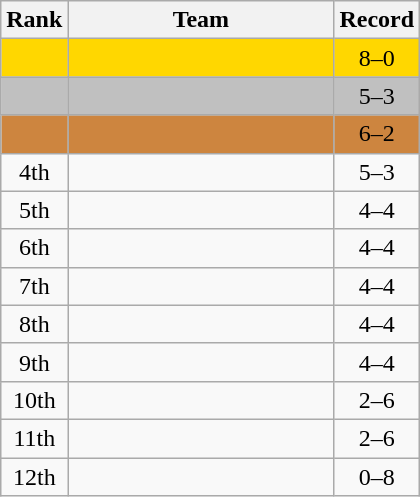<table class=wikitable style="text-align:center;">
<tr>
<th>Rank</th>
<th width=170>Team</th>
<th>Record</th>
</tr>
<tr bgcolor=gold>
<td></td>
<td align=left></td>
<td align=center>8–0</td>
</tr>
<tr bgcolor=silver>
<td></td>
<td align=left></td>
<td align=center>5–3</td>
</tr>
<tr bgcolor=Peru>
<td></td>
<td align=left></td>
<td align=center>6–2</td>
</tr>
<tr>
<td>4th</td>
<td align=left></td>
<td align=center>5–3</td>
</tr>
<tr>
<td>5th</td>
<td align=left></td>
<td align=center>4–4</td>
</tr>
<tr>
<td>6th</td>
<td align=left></td>
<td align=center>4–4</td>
</tr>
<tr>
<td>7th</td>
<td align=left></td>
<td align=center>4–4</td>
</tr>
<tr>
<td>8th</td>
<td align=left></td>
<td align=center>4–4</td>
</tr>
<tr>
<td>9th</td>
<td align=left></td>
<td align=center>4–4</td>
</tr>
<tr>
<td>10th</td>
<td align=left></td>
<td align=center>2–6</td>
</tr>
<tr>
<td>11th</td>
<td align=left></td>
<td align=center>2–6</td>
</tr>
<tr>
<td>12th</td>
<td align=left></td>
<td align=center>0–8</td>
</tr>
</table>
